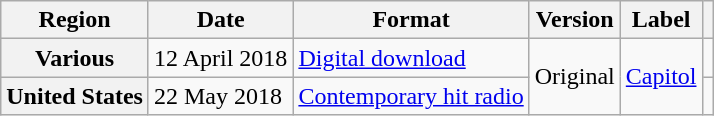<table class="wikitable sortable plainrowheaders">
<tr>
<th scope="col">Region</th>
<th scope="col">Date</th>
<th scope="col">Format</th>
<th scope="col">Version</th>
<th scope="col">Label</th>
<th scope="col"></th>
</tr>
<tr>
<th scope="row">Various</th>
<td>12 April 2018</td>
<td><a href='#'>Digital download</a></td>
<td rowspan="2">Original</td>
<td rowspan="2"><a href='#'>Capitol</a></td>
<td></td>
</tr>
<tr>
<th scope="row">United States</th>
<td>22 May 2018</td>
<td><a href='#'>Contemporary hit radio</a></td>
<td></td>
</tr>
</table>
